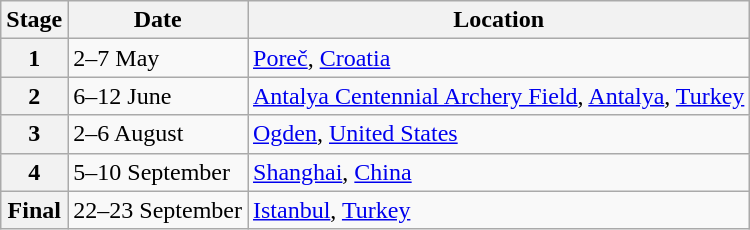<table class="wikitable">
<tr>
<th>Stage</th>
<th>Date</th>
<th>Location</th>
</tr>
<tr>
<th>1</th>
<td>2–7 May</td>
<td> <a href='#'>Poreč</a>, <a href='#'>Croatia</a></td>
</tr>
<tr>
<th>2</th>
<td>6–12 June</td>
<td> <a href='#'>Antalya Centennial Archery Field</a>, <a href='#'>Antalya</a>, <a href='#'>Turkey</a></td>
</tr>
<tr>
<th>3</th>
<td>2–6 August</td>
<td> <a href='#'>Ogden</a>, <a href='#'>United States</a></td>
</tr>
<tr>
<th>4</th>
<td>5–10 September</td>
<td> <a href='#'>Shanghai</a>, <a href='#'>China</a></td>
</tr>
<tr>
<th>Final</th>
<td>22–23 September</td>
<td> <a href='#'>Istanbul</a>, <a href='#'>Turkey</a></td>
</tr>
</table>
